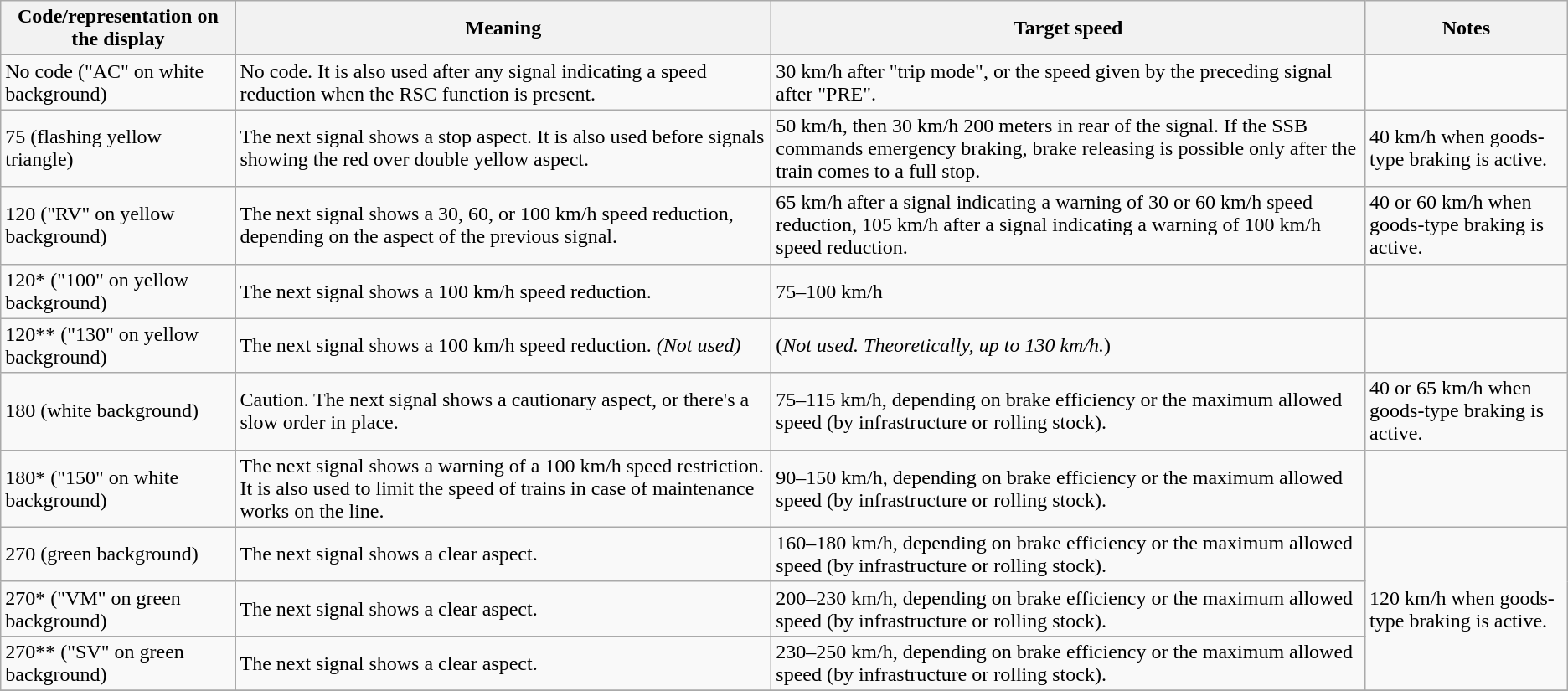<table class="wikitable">
<tr>
<th>Code/representation on the display</th>
<th>Meaning</th>
<th>Target speed</th>
<th>Notes</th>
</tr>
<tr>
<td>No code ("AC" on white background)</td>
<td>No code. It is also used after any signal indicating a speed reduction when the RSC function is present.</td>
<td>30 km/h after "trip mode", or the speed given by the preceding signal after "PRE".</td>
</tr>
<tr>
<td>75 (flashing yellow triangle)</td>
<td>The next signal shows a stop aspect. It is also used before signals showing the red over double yellow aspect.</td>
<td>50 km/h, then 30 km/h 200 meters in rear of the signal. If the SSB commands emergency braking, brake releasing is possible only after the train comes to a full stop.</td>
<td>40 km/h when goods-type braking is active.</td>
</tr>
<tr>
<td>120 ("RV" on yellow background)</td>
<td>The next signal shows a 30, 60, or 100 km/h speed reduction, depending on the aspect of the previous signal.</td>
<td>65 km/h after a signal indicating a warning of 30 or 60 km/h speed reduction, 105 km/h after a signal indicating a warning of 100 km/h speed reduction.</td>
<td>40 or 60 km/h when goods-type braking is active.</td>
</tr>
<tr>
<td>120* ("100" on yellow background)</td>
<td>The next signal shows a 100 km/h speed reduction.</td>
<td>75–100 km/h</td>
<td></td>
</tr>
<tr>
<td>120** ("130" on yellow background)</td>
<td>The next signal shows a 100 km/h speed reduction. <em>(Not used)</em></td>
<td>(<em>Not used. Theoretically, up to 130 km/h.</em>)</td>
<td></td>
</tr>
<tr>
<td>180 (white background)</td>
<td>Caution. The next signal shows a cautionary aspect, or there's a slow order in place.</td>
<td>75–115 km/h, depending on brake efficiency or the maximum allowed speed (by infrastructure or rolling stock).</td>
<td>40 or 65 km/h when goods-type braking is active.</td>
</tr>
<tr>
<td>180* ("150" on white background)</td>
<td>The next signal shows a warning of a 100 km/h speed restriction. It is also used to limit the speed of trains in case of maintenance works on the line.</td>
<td>90–150 km/h, depending on brake efficiency or the maximum allowed speed (by infrastructure or rolling stock).</td>
</tr>
<tr>
<td>270 (green background)</td>
<td>The next signal shows a clear aspect.</td>
<td>160–180 km/h, depending on brake efficiency or the maximum allowed speed (by infrastructure or rolling stock).</td>
<td rowspan="3">120 km/h when goods-type braking is active.</td>
</tr>
<tr>
<td>270* ("VM" on green background)</td>
<td>The next signal shows a clear aspect.</td>
<td>200–230 km/h, depending on brake efficiency or the maximum allowed speed (by infrastructure or rolling stock).</td>
</tr>
<tr>
<td>270** ("SV" on green background)</td>
<td>The next signal shows a clear aspect.</td>
<td>230–250 km/h, depending on brake efficiency or the maximum allowed speed (by infrastructure or rolling stock).</td>
</tr>
<tr>
</tr>
</table>
